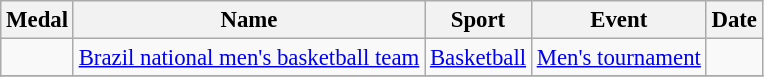<table class="wikitable sortable"  style="font-size:95%">
<tr>
<th>Medal</th>
<th>Name</th>
<th>Sport</th>
<th>Event</th>
<th>Date</th>
</tr>
<tr>
<td></td>
<td><a href='#'>Brazil national men's basketball team</a><br></td>
<td><a href='#'>Basketball</a></td>
<td><a href='#'>Men's tournament</a></td>
<td></td>
</tr>
<tr>
</tr>
</table>
